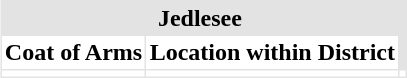<table border="0" cellpadding="2" cellspacing="1" align="right" style="margin-left:1em; background:#e3e3e3;">
<tr>
<th colspan="2">Jedlesee</th>
</tr>
<tr style="background:#FFF">
<th>Coat of Arms</th>
<th>Location within District</th>
</tr>
<tr style="text-align:center; background:#FFF">
<td></td>
<td></td>
<td></td>
</tr>
</table>
